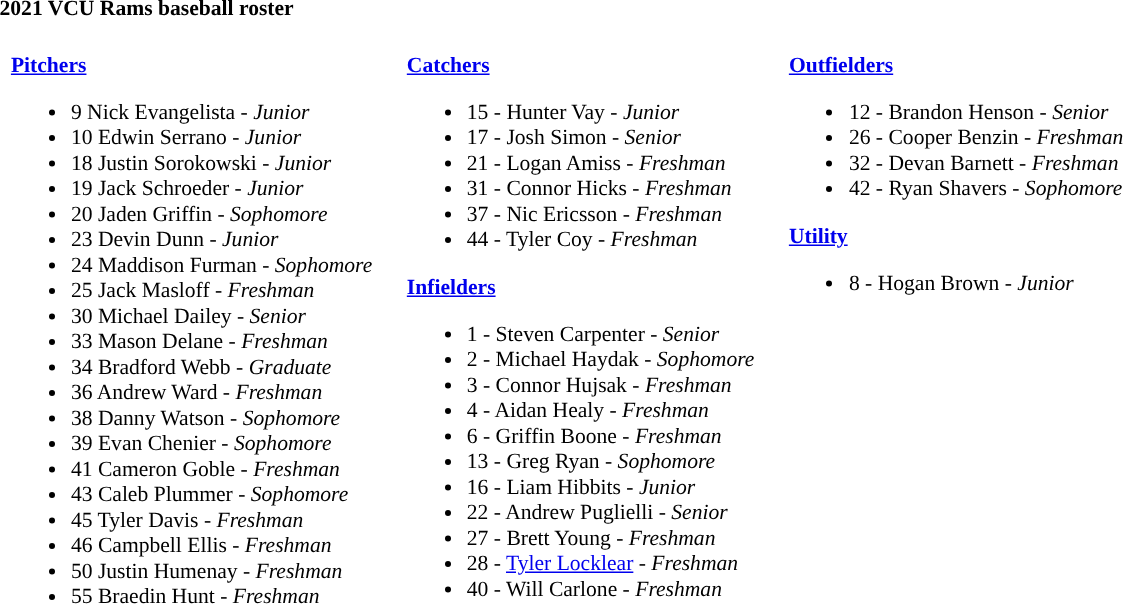<table class="toccolours" style="text-align: left; font-size:90%;">
<tr>
<th colspan="9">2021 VCU Rams baseball roster</th>
</tr>
<tr>
<td width="03"> </td>
<td valign="top"><br><strong><a href='#'>Pitchers</a></strong><ul><li>9	Nick Evangelista - <em>Junior</em></li><li>10	Edwin Serrano - <em>Junior</em></li><li>18	Justin Sorokowski - <em> Junior</em></li><li>19	Jack Schroeder - <em>Junior</em></li><li>20	Jaden Griffin - <em>Sophomore</em></li><li>23	Devin Dunn - <em>Junior</em></li><li>24	Maddison Furman - <em>Sophomore</em></li><li>25	Jack Masloff - <em>Freshman</em></li><li>30	Michael Dailey - <em>Senior</em></li><li>33	Mason Delane - <em>Freshman</em></li><li>34	Bradford Webb - <em>Graduate</em></li><li>36	Andrew Ward - <em>Freshman</em></li><li>38	Danny Watson - <em>Sophomore</em></li><li>39	Evan Chenier - <em>Sophomore</em></li><li>41	Cameron Goble - <em>Freshman</em></li><li>43	Caleb Plummer - <em>Sophomore</em></li><li>45	Tyler Davis - <em>Freshman</em></li><li>46	Campbell Ellis - <em>Freshman</em></li><li>50	Justin Humenay - <em>Freshman</em></li><li>55	Braedin Hunt - <em>Freshman</em></li></ul></td>
<td width="15"> </td>
<td valign="top"><br><strong><a href='#'>Catchers</a></strong><ul><li>15 - Hunter Vay - <em>Junior</em></li><li>17 - Josh Simon - <em>Senior</em></li><li>21 - Logan Amiss - <em>Freshman</em></li><li>31 - Connor Hicks - <em> Freshman</em></li><li>37 - Nic Ericsson - <em>Freshman</em></li><li>44 - Tyler Coy - <em>Freshman</em></li></ul><strong><a href='#'>Infielders</a></strong><ul><li>1 - Steven Carpenter - <em>Senior</em></li><li>2 - Michael Haydak - <em>Sophomore</em></li><li>3 - Connor Hujsak - <em>Freshman</em></li><li>4 - Aidan Healy - <em>Freshman</em></li><li>6 - Griffin Boone - <em>Freshman</em></li><li>13 - Greg Ryan - <em>Sophomore</em></li><li>16 - Liam Hibbits - <em>Junior</em></li><li>22 - Andrew Puglielli - <em>Senior</em></li><li>27 - Brett Young - <em> Freshman</em></li><li>28 - <a href='#'>Tyler Locklear</a> - <em>Freshman</em></li><li>40 - Will Carlone - <em>Freshman</em></li></ul></td>
<td width="15"> </td>
<td valign="top"><br><strong><a href='#'>Outfielders</a></strong><ul><li>12 - Brandon Henson - <em>Senior</em></li><li>26 - Cooper Benzin - <em> Freshman</em></li><li>32 - Devan Barnett - <em>Freshman</em></li><li>42 - Ryan Shavers - <em>Sophomore</em></li></ul><strong><a href='#'>Utility</a></strong><ul><li>8	- Hogan Brown - <em>Junior</em></li></ul></td>
<td width="25"> </td>
</tr>
</table>
